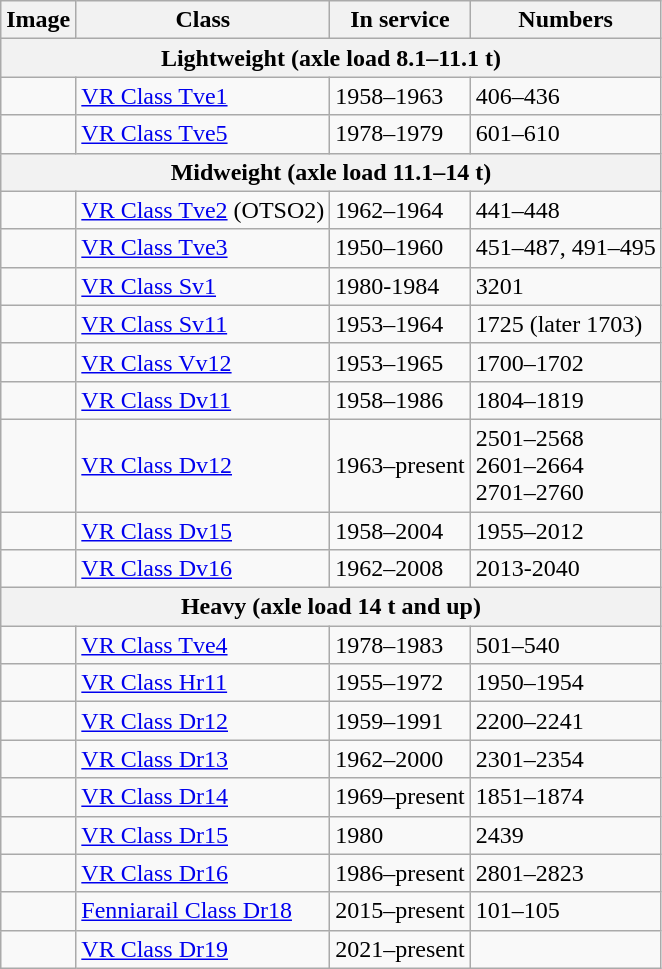<table class="wikitable sortable">
<tr>
<th>Image</th>
<th>Class</th>
<th>In service</th>
<th>Numbers</th>
</tr>
<tr>
<th colspan=4>Lightweight (axle load 8.1–11.1 t)</th>
</tr>
<tr>
<td></td>
<td><a href='#'>VR Class Tve1</a></td>
<td>1958–1963</td>
<td>406–436</td>
</tr>
<tr>
<td></td>
<td><a href='#'>VR Class Tve5</a></td>
<td>1978–1979</td>
<td>601–610</td>
</tr>
<tr>
<th colspan=4>Midweight (axle load 11.1–14 t)</th>
</tr>
<tr>
<td></td>
<td><a href='#'>VR Class Tve2</a> (OTSO2)</td>
<td>1962–1964</td>
<td>441–448</td>
</tr>
<tr>
<td></td>
<td><a href='#'>VR Class Tve3</a></td>
<td>1950–1960</td>
<td>451–487, 491–495</td>
</tr>
<tr>
<td></td>
<td><a href='#'>VR Class Sv1</a></td>
<td>1980-1984</td>
<td>3201</td>
</tr>
<tr>
<td></td>
<td><a href='#'>VR Class Sv11</a></td>
<td>1953–1964</td>
<td>1725 (later 1703)</td>
</tr>
<tr>
<td></td>
<td><a href='#'>VR Class Vv12</a></td>
<td>1953–1965</td>
<td>1700–1702</td>
</tr>
<tr>
<td></td>
<td><a href='#'>VR Class Dv11</a></td>
<td>1958–1986</td>
<td>1804–1819</td>
</tr>
<tr>
<td></td>
<td><a href='#'>VR Class Dv12</a></td>
<td>1963–present</td>
<td>2501–2568<br>2601–2664<br>2701–2760</td>
</tr>
<tr>
<td></td>
<td><a href='#'>VR Class Dv15</a></td>
<td>1958–2004</td>
<td>1955–2012</td>
</tr>
<tr>
<td></td>
<td><a href='#'>VR Class Dv16</a></td>
<td>1962–2008</td>
<td>2013-2040</td>
</tr>
<tr>
<th colspan=4>Heavy (axle load 14 t and up)</th>
</tr>
<tr>
<td></td>
<td><a href='#'>VR Class Tve4</a></td>
<td>1978–1983</td>
<td>501–540</td>
</tr>
<tr>
<td></td>
<td><a href='#'>VR Class Hr11</a></td>
<td>1955–1972</td>
<td>1950–1954</td>
</tr>
<tr>
<td></td>
<td><a href='#'>VR Class Dr12</a></td>
<td>1959–1991</td>
<td>2200–2241</td>
</tr>
<tr>
<td></td>
<td><a href='#'>VR Class Dr13</a></td>
<td>1962–2000</td>
<td>2301–2354</td>
</tr>
<tr>
<td></td>
<td><a href='#'>VR Class Dr14</a></td>
<td>1969–present</td>
<td>1851–1874</td>
</tr>
<tr>
<td></td>
<td><a href='#'>VR Class Dr15</a></td>
<td>1980</td>
<td>2439</td>
</tr>
<tr>
<td></td>
<td><a href='#'>VR Class Dr16</a></td>
<td>1986–present</td>
<td>2801–2823</td>
</tr>
<tr>
<td></td>
<td><a href='#'>Fenniarail Class Dr18</a></td>
<td>2015–present</td>
<td>101–105</td>
</tr>
<tr>
<td></td>
<td><a href='#'>VR Class Dr19</a></td>
<td>2021–present</td>
<td></td>
</tr>
</table>
